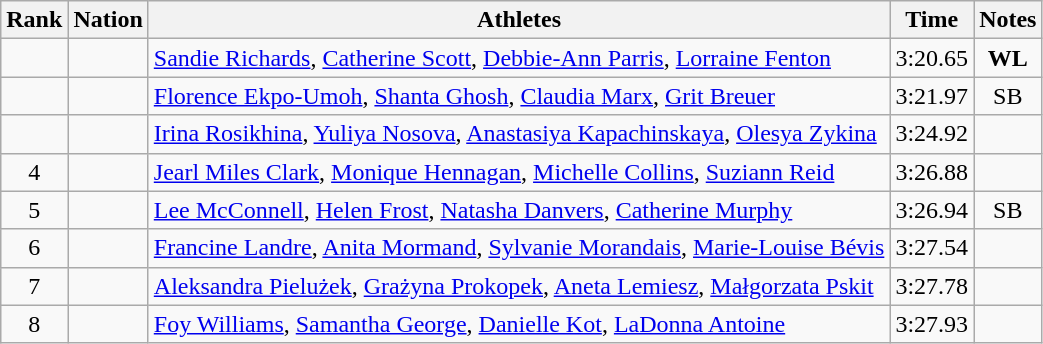<table class="wikitable sortable" style="text-align:center">
<tr>
<th>Rank</th>
<th>Nation</th>
<th>Athletes</th>
<th>Time</th>
<th>Notes</th>
</tr>
<tr>
<td></td>
<td align=left></td>
<td align=left><a href='#'>Sandie Richards</a>, <a href='#'>Catherine Scott</a>, <a href='#'>Debbie-Ann Parris</a>, <a href='#'>Lorraine Fenton</a></td>
<td>3:20.65</td>
<td><strong>WL</strong></td>
</tr>
<tr>
<td></td>
<td align=left></td>
<td align=left><a href='#'>Florence Ekpo-Umoh</a>, <a href='#'>Shanta Ghosh</a>, <a href='#'>Claudia Marx</a>, <a href='#'>Grit Breuer</a></td>
<td>3:21.97</td>
<td>SB</td>
</tr>
<tr>
<td></td>
<td align=left></td>
<td align=left><a href='#'>Irina Rosikhina</a>, <a href='#'>Yuliya Nosova</a>, <a href='#'>Anastasiya Kapachinskaya</a>, <a href='#'>Olesya Zykina</a></td>
<td>3:24.92</td>
<td></td>
</tr>
<tr>
<td>4</td>
<td align=left></td>
<td align=left><a href='#'>Jearl Miles Clark</a>, <a href='#'>Monique Hennagan</a>, <a href='#'>Michelle Collins</a>, <a href='#'>Suziann Reid</a></td>
<td>3:26.88</td>
<td></td>
</tr>
<tr>
<td>5</td>
<td align=left></td>
<td align=left><a href='#'>Lee McConnell</a>, <a href='#'>Helen Frost</a>, <a href='#'>Natasha Danvers</a>, <a href='#'>Catherine Murphy</a></td>
<td>3:26.94</td>
<td>SB</td>
</tr>
<tr>
<td>6</td>
<td align=left></td>
<td align=left><a href='#'>Francine Landre</a>, <a href='#'>Anita Mormand</a>, <a href='#'>Sylvanie Morandais</a>, <a href='#'>Marie-Louise Bévis</a></td>
<td>3:27.54</td>
<td></td>
</tr>
<tr>
<td>7</td>
<td align=left></td>
<td align=left><a href='#'>Aleksandra Pielużek</a>, <a href='#'>Grażyna Prokopek</a>, <a href='#'>Aneta Lemiesz</a>, <a href='#'>Małgorzata Pskit</a></td>
<td>3:27.78</td>
<td></td>
</tr>
<tr>
<td>8</td>
<td align=left></td>
<td align=left><a href='#'>Foy Williams</a>, <a href='#'>Samantha George</a>, <a href='#'>Danielle Kot</a>, <a href='#'>LaDonna Antoine</a></td>
<td>3:27.93</td>
<td></td>
</tr>
</table>
